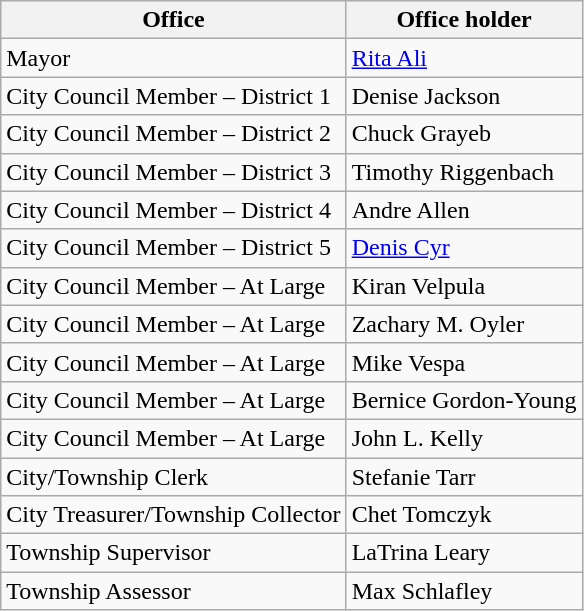<table class="wikitable sortable">
<tr>
<th>Office</th>
<th>Office holder</th>
</tr>
<tr>
<td>Mayor</td>
<td><a href='#'>Rita Ali</a></td>
</tr>
<tr>
<td>City Council Member – District 1</td>
<td>Denise Jackson</td>
</tr>
<tr>
<td>City Council Member – District 2</td>
<td>Chuck Grayeb</td>
</tr>
<tr>
<td>City Council Member – District 3</td>
<td>Timothy Riggenbach</td>
</tr>
<tr>
<td>City Council Member – District 4</td>
<td>Andre Allen</td>
</tr>
<tr>
<td>City Council Member – District 5</td>
<td><a href='#'>Denis Cyr</a></td>
</tr>
<tr>
<td>City Council Member – At Large</td>
<td>Kiran Velpula</td>
</tr>
<tr>
<td>City Council Member – At Large</td>
<td>Zachary M. Oyler</td>
</tr>
<tr>
<td>City Council Member – At Large</td>
<td>Mike Vespa</td>
</tr>
<tr>
<td>City Council Member – At Large</td>
<td>Bernice Gordon-Young</td>
</tr>
<tr>
<td>City Council Member – At Large</td>
<td>John L. Kelly</td>
</tr>
<tr>
<td>City/Township Clerk</td>
<td>Stefanie Tarr</td>
</tr>
<tr>
<td>City Treasurer/Township Collector</td>
<td>Chet Tomczyk</td>
</tr>
<tr>
<td>Township Supervisor</td>
<td>LaTrina Leary</td>
</tr>
<tr>
<td>Township Assessor</td>
<td>Max Schlafley</td>
</tr>
</table>
